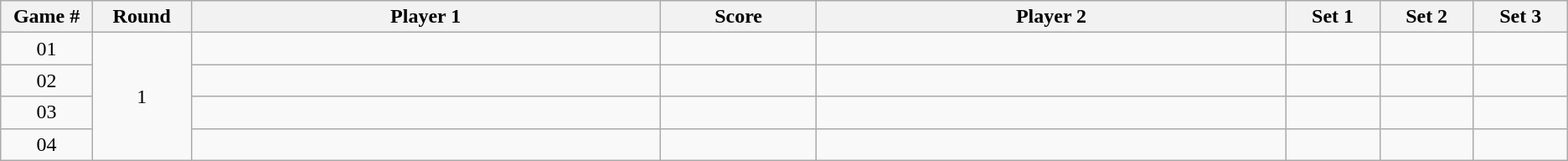<table class="wikitable">
<tr>
<th width="2%">Game #</th>
<th width="2%">Round</th>
<th width="15%">Player 1</th>
<th width="5%">Score</th>
<th width="15%">Player 2</th>
<th width="3%">Set 1</th>
<th width="3%">Set 2</th>
<th width="3%">Set 3</th>
</tr>
<tr style=text-align:center;>
<td>01</td>
<td rowspan=4>1</td>
<td></td>
<td></td>
<td></td>
<td></td>
<td></td>
<td></td>
</tr>
<tr style=text-align:center;>
<td>02</td>
<td></td>
<td></td>
<td></td>
<td></td>
<td></td>
<td></td>
</tr>
<tr style=text-align:center;>
<td>03</td>
<td></td>
<td></td>
<td></td>
<td></td>
<td></td>
<td></td>
</tr>
<tr style=text-align:center;>
<td>04</td>
<td></td>
<td></td>
<td></td>
<td></td>
<td></td>
<td></td>
</tr>
</table>
